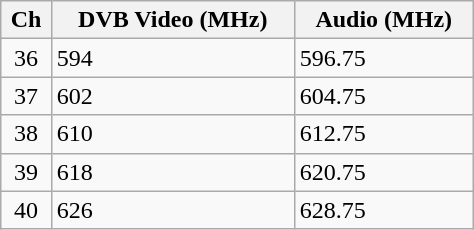<table class="wikitable" width="25%">
<tr>
<th>Ch</th>
<th>DVB Video (MHz)</th>
<th>Audio (MHz)</th>
</tr>
<tr>
<td align=center>36</td>
<td>594</td>
<td>596.75</td>
</tr>
<tr>
<td align=center>37</td>
<td>602</td>
<td>604.75</td>
</tr>
<tr>
<td align=center>38</td>
<td>610</td>
<td>612.75</td>
</tr>
<tr>
<td align=center>39</td>
<td>618</td>
<td>620.75</td>
</tr>
<tr>
<td align=center>40</td>
<td>626</td>
<td>628.75</td>
</tr>
</table>
